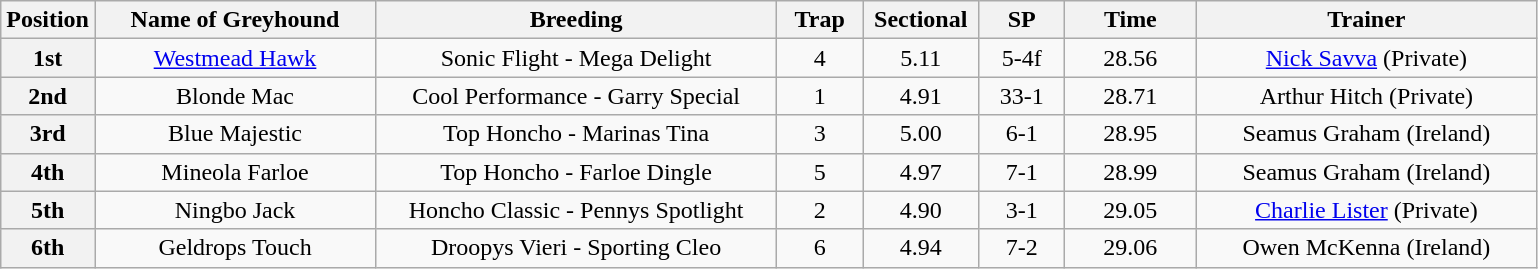<table class="wikitable" style="text-align: center">
<tr>
<th width=50>Position</th>
<th width=180>Name of Greyhound</th>
<th width=260>Breeding</th>
<th width=50>Trap</th>
<th width=70>Sectional</th>
<th width=50>SP</th>
<th width=80>Time</th>
<th width=220>Trainer</th>
</tr>
<tr>
<th>1st</th>
<td><a href='#'>Westmead Hawk</a></td>
<td>Sonic Flight - Mega Delight</td>
<td>4</td>
<td>5.11</td>
<td>5-4f</td>
<td>28.56</td>
<td><a href='#'>Nick Savva</a> (Private)</td>
</tr>
<tr>
<th>2nd</th>
<td>Blonde Mac</td>
<td>Cool Performance - Garry Special</td>
<td>1</td>
<td>4.91</td>
<td>33-1</td>
<td>28.71</td>
<td>Arthur Hitch (Private)</td>
</tr>
<tr>
<th>3rd</th>
<td>Blue Majestic</td>
<td>Top Honcho - Marinas Tina</td>
<td>3</td>
<td>5.00</td>
<td>6-1</td>
<td>28.95</td>
<td>Seamus Graham (Ireland)</td>
</tr>
<tr>
<th>4th</th>
<td>Mineola Farloe</td>
<td>Top Honcho - Farloe Dingle</td>
<td>5</td>
<td>4.97</td>
<td>7-1</td>
<td>28.99</td>
<td>Seamus Graham (Ireland)</td>
</tr>
<tr>
<th>5th</th>
<td>Ningbo Jack</td>
<td>Honcho Classic - Pennys Spotlight</td>
<td>2</td>
<td>4.90</td>
<td>3-1</td>
<td>29.05</td>
<td><a href='#'>Charlie Lister</a> (Private)</td>
</tr>
<tr>
<th>6th</th>
<td>Geldrops Touch</td>
<td>Droopys Vieri - Sporting Cleo</td>
<td>6</td>
<td>4.94</td>
<td>7-2</td>
<td>29.06</td>
<td>Owen McKenna (Ireland)</td>
</tr>
</table>
